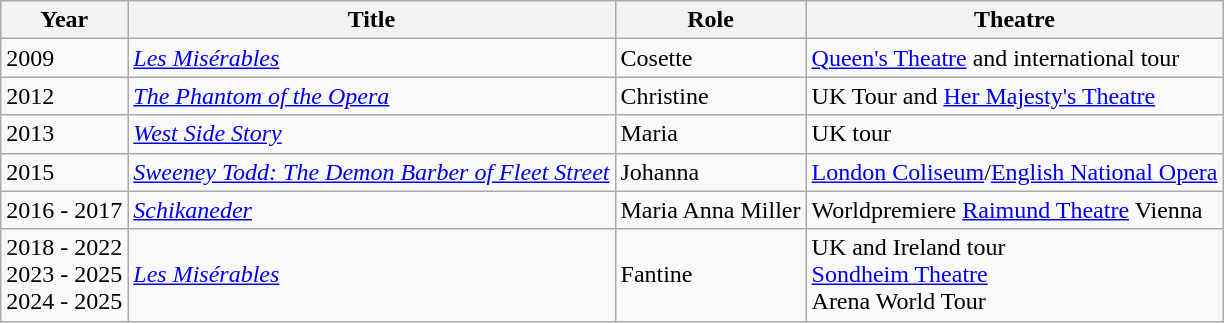<table class="wikitable">
<tr>
<th>Year</th>
<th>Title</th>
<th>Role</th>
<th>Theatre</th>
</tr>
<tr>
<td>2009</td>
<td><em><a href='#'>Les Misérables</a></em></td>
<td>Cosette</td>
<td><a href='#'>Queen's Theatre</a> and international tour</td>
</tr>
<tr>
<td>2012</td>
<td><a href='#'><em>The Phantom of the Opera</em></a></td>
<td>Christine</td>
<td>UK Tour and <a href='#'>Her Majesty's Theatre</a></td>
</tr>
<tr>
<td>2013</td>
<td><em><a href='#'>West Side Story</a></em></td>
<td>Maria</td>
<td>UK tour</td>
</tr>
<tr>
<td>2015</td>
<td><em><a href='#'>Sweeney Todd: The Demon Barber of Fleet Street</a></em></td>
<td>Johanna</td>
<td><a href='#'>London Coliseum</a>/<a href='#'>English National Opera</a></td>
</tr>
<tr>
<td>2016 - 2017</td>
<td><a href='#'><em>Schikaneder</em></a></td>
<td>Maria Anna Miller</td>
<td>Worldpremiere <a href='#'>Raimund Theatre</a> Vienna</td>
</tr>
<tr>
<td>2018 - 2022<br>2023 - 2025<br>2024 - 2025</td>
<td><em><a href='#'>Les Misérables</a></em></td>
<td>Fantine</td>
<td>UK and Ireland tour<br><a href='#'>Sondheim Theatre</a><br>Arena World Tour</td>
</tr>
</table>
